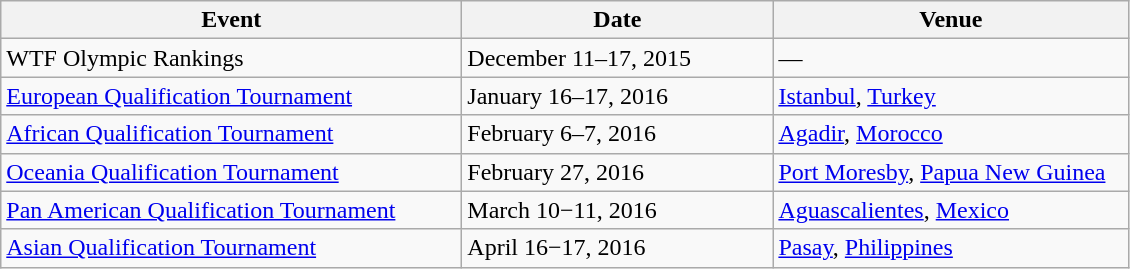<table class=wikitable>
<tr>
<th width=300>Event</th>
<th width=200>Date</th>
<th width=230>Venue</th>
</tr>
<tr>
<td>WTF Olympic Rankings</td>
<td>December 11–17, 2015</td>
<td>—</td>
</tr>
<tr>
<td><a href='#'>European Qualification Tournament</a></td>
<td>January 16–17, 2016</td>
<td> <a href='#'>Istanbul</a>, <a href='#'>Turkey</a></td>
</tr>
<tr>
<td><a href='#'>African Qualification Tournament</a></td>
<td>February 6–7, 2016</td>
<td> <a href='#'>Agadir</a>, <a href='#'>Morocco</a></td>
</tr>
<tr>
<td><a href='#'>Oceania Qualification Tournament</a></td>
<td>February 27, 2016</td>
<td> <a href='#'>Port Moresby</a>, <a href='#'>Papua New Guinea</a></td>
</tr>
<tr>
<td><a href='#'>Pan American Qualification Tournament</a></td>
<td>March 10−11, 2016</td>
<td> <a href='#'>Aguascalientes</a>, <a href='#'>Mexico</a></td>
</tr>
<tr>
<td><a href='#'>Asian Qualification Tournament</a></td>
<td>April 16−17, 2016</td>
<td> <a href='#'>Pasay</a>, <a href='#'>Philippines</a></td>
</tr>
</table>
